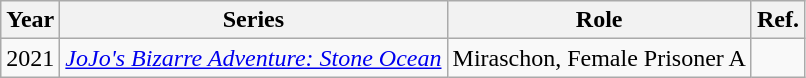<table class="wikitable sortable plainrowheaders">
<tr>
<th scope="col">Year</th>
<th scope="col">Series</th>
<th scope="col">Role</th>
<th scope="col" class="unsortable">Ref.</th>
</tr>
<tr>
<td>2021</td>
<td><em><a href='#'>JoJo's Bizarre Adventure: Stone Ocean</a></em></td>
<td>Miraschon, Female Prisoner A</td>
<td></td>
</tr>
</table>
